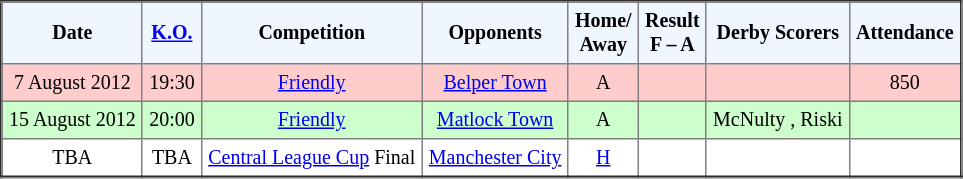<table border="2" cellpadding="4" style="border-collapse:collapse; text-align:center; font-size:smaller;">
<tr style="background:#f0f6ff;">
<th><strong>Date</strong></th>
<th><strong><a href='#'>K.O.</a></strong></th>
<th><strong>Competition</strong></th>
<th><strong>Opponents</strong></th>
<th><strong>Home/<br>Away</strong></th>
<th><strong>Result<br>F – A</strong></th>
<th><strong>Derby Scorers</strong></th>
<th><strong>Attendance</strong></th>
</tr>
<tr bgcolor=#FFCCCC>
<td>7 August 2012</td>
<td>19:30</td>
<td><a href='#'>Friendly</a></td>
<td><a href='#'>Belper Town</a></td>
<td>A</td>
<td></td>
<td></td>
<td>850</td>
</tr>
<tr bgcolor=#CCFFCC>
<td>15 August 2012</td>
<td>20:00</td>
<td><a href='#'>Friendly</a></td>
<td><a href='#'>Matlock Town</a></td>
<td>A</td>
<td></td>
<td>McNulty , Riski </td>
<td></td>
</tr>
<tr bgcolor=#FFFFFF>
<td>TBA</td>
<td>TBA</td>
<td><a href='#'>Central League Cup</a> Final</td>
<td><a href='#'>Manchester City</a></td>
<td><a href='#'>H</a></td>
<td></td>
<td></td>
<td></td>
</tr>
</table>
